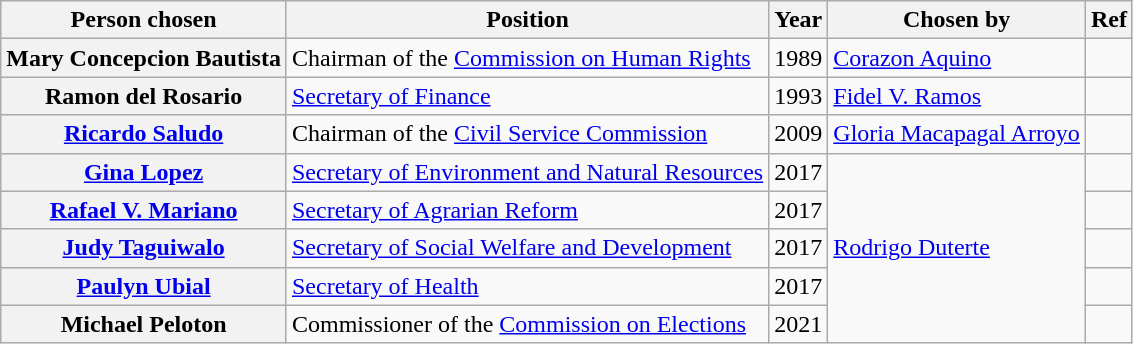<table class="wikitable sortable plainrowheaders">
<tr>
<th scope="col">Person chosen</th>
<th scope="col">Position</th>
<th scope="col">Year</th>
<th scope="col">Chosen by</th>
<th scope="col">Ref</th>
</tr>
<tr>
<th scope="row">Mary Concepcion Bautista</th>
<td>Chairman of the <a href='#'>Commission on Human Rights</a></td>
<td>1989</td>
<td><a href='#'>Corazon Aquino</a></td>
<td></td>
</tr>
<tr>
<th scope="row">Ramon del Rosario</th>
<td><a href='#'>Secretary of Finance</a></td>
<td>1993</td>
<td><a href='#'>Fidel V. Ramos</a></td>
<td></td>
</tr>
<tr>
<th scope="row"><a href='#'>Ricardo Saludo</a></th>
<td>Chairman of the <a href='#'>Civil Service Commission</a></td>
<td>2009</td>
<td><a href='#'>Gloria Macapagal Arroyo</a></td>
<td></td>
</tr>
<tr>
<th scope="row"><a href='#'>Gina Lopez</a></th>
<td><a href='#'>Secretary of Environment and Natural Resources</a></td>
<td>2017</td>
<td rowspan="5"><a href='#'>Rodrigo Duterte</a></td>
<td></td>
</tr>
<tr>
<th scope="row"><a href='#'>Rafael V. Mariano</a></th>
<td><a href='#'>Secretary of Agrarian Reform</a></td>
<td>2017</td>
<td></td>
</tr>
<tr>
<th scope="row"><a href='#'>Judy Taguiwalo</a></th>
<td><a href='#'>Secretary of Social Welfare and Development</a></td>
<td>2017</td>
<td></td>
</tr>
<tr>
<th scope="row"><a href='#'>Paulyn Ubial</a></th>
<td><a href='#'>Secretary of Health</a></td>
<td>2017</td>
<td></td>
</tr>
<tr>
<th scope="row">Michael Peloton</th>
<td>Commissioner of the <a href='#'>Commission on Elections</a></td>
<td>2021</td>
<td></td>
</tr>
</table>
